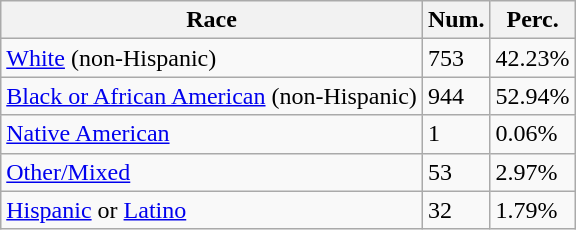<table class="wikitable">
<tr>
<th>Race</th>
<th>Num.</th>
<th>Perc.</th>
</tr>
<tr>
<td><a href='#'>White</a> (non-Hispanic)</td>
<td>753</td>
<td>42.23%</td>
</tr>
<tr>
<td><a href='#'>Black or African American</a> (non-Hispanic)</td>
<td>944</td>
<td>52.94%</td>
</tr>
<tr>
<td><a href='#'>Native American</a></td>
<td>1</td>
<td>0.06%</td>
</tr>
<tr>
<td><a href='#'>Other/Mixed</a></td>
<td>53</td>
<td>2.97%</td>
</tr>
<tr>
<td><a href='#'>Hispanic</a> or <a href='#'>Latino</a></td>
<td>32</td>
<td>1.79%</td>
</tr>
</table>
